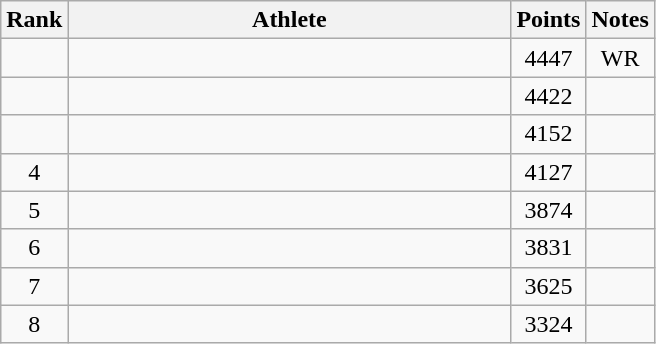<table class="wikitable" style="text-align:center">
<tr>
<th>Rank</th>
<th Style="width:18em">Athlete</th>
<th>Points</th>
<th>Notes</th>
</tr>
<tr>
<td></td>
<td style="text-align:left"></td>
<td>4447</td>
<td>WR</td>
</tr>
<tr>
<td></td>
<td style="text-align:left"></td>
<td>4422</td>
<td></td>
</tr>
<tr>
<td></td>
<td style="text-align:left"></td>
<td>4152</td>
<td></td>
</tr>
<tr>
<td>4</td>
<td style="text-align:left"></td>
<td>4127</td>
<td></td>
</tr>
<tr>
<td>5</td>
<td style="text-align:left"></td>
<td>3874</td>
<td></td>
</tr>
<tr>
<td>6</td>
<td style="text-align:left"></td>
<td>3831</td>
<td></td>
</tr>
<tr>
<td>7</td>
<td style="text-align:left"></td>
<td>3625</td>
<td></td>
</tr>
<tr>
<td>8</td>
<td style="text-align:left"></td>
<td>3324</td>
<td></td>
</tr>
</table>
